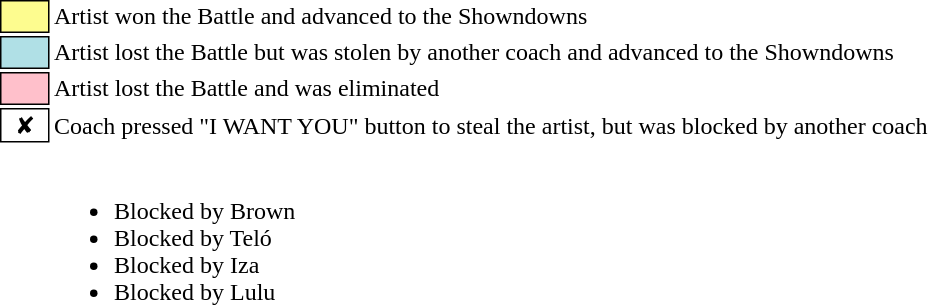<table class="toccolours" style="font-size: 100%; white-space: nowrap;">
<tr>
<td style="background:#FDFC8F; border:1px solid black;">      </td>
<td>Artist won the Battle and advanced to the Showndowns</td>
</tr>
<tr>
<td style="background:#B0E0E6; border:1px solid black;">      </td>
<td>Artist lost the Battle but was stolen by another coach and advanced to the Showndowns</td>
</tr>
<tr>
<td style="background:#FFC0CB; border:1px solid black;">      </td>
<td>Artist lost the Battle and was eliminated</td>
</tr>
<tr>
<td style="background:white; border:1px solid black">  ✘  </td>
<td>Coach pressed "I WANT YOU" button to steal the artist, but was blocked by another coach</td>
</tr>
<tr>
<td></td>
<td><br><ul><li> Blocked by Brown</li><li> Blocked by Teló</li><li> Blocked by Iza</li><li> Blocked by Lulu</li></ul></td>
</tr>
</table>
